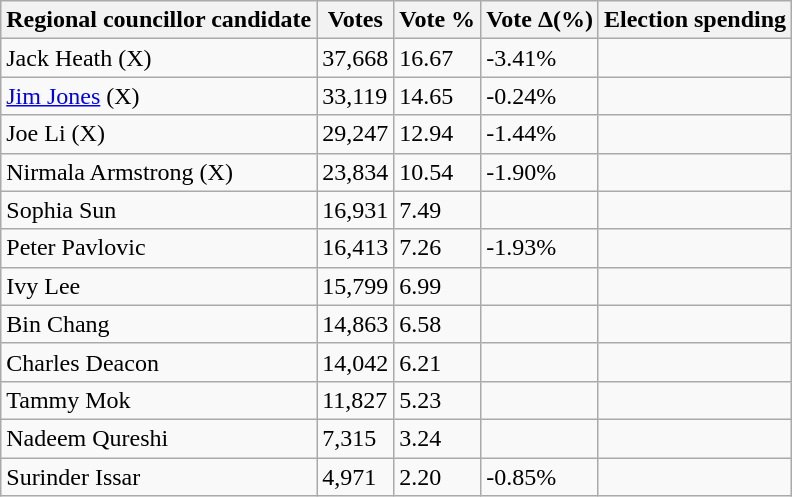<table class="wikitable">
<tr>
<th>Regional councillor candidate</th>
<th>Votes</th>
<th>Vote %</th>
<th>Vote Δ(%)</th>
<th>Election spending</th>
</tr>
<tr>
<td>Jack Heath (X)</td>
<td>37,668</td>
<td>16.67</td>
<td>-3.41%</td>
<td></td>
</tr>
<tr>
<td><a href='#'>Jim Jones</a> (X)</td>
<td>33,119</td>
<td>14.65</td>
<td>-0.24%</td>
<td></td>
</tr>
<tr>
<td>Joe Li (X)</td>
<td>29,247</td>
<td>12.94</td>
<td>-1.44%</td>
<td></td>
</tr>
<tr>
<td>Nirmala Armstrong (X)</td>
<td>23,834</td>
<td>10.54</td>
<td>-1.90%</td>
<td></td>
</tr>
<tr>
<td>Sophia Sun</td>
<td>16,931</td>
<td>7.49</td>
<td></td>
<td></td>
</tr>
<tr>
<td>Peter Pavlovic</td>
<td>16,413</td>
<td>7.26</td>
<td>-1.93%</td>
<td></td>
</tr>
<tr>
<td>Ivy Lee</td>
<td>15,799</td>
<td>6.99</td>
<td></td>
<td></td>
</tr>
<tr>
<td>Bin Chang</td>
<td>14,863</td>
<td>6.58</td>
<td></td>
<td></td>
</tr>
<tr>
<td>Charles Deacon</td>
<td>14,042</td>
<td>6.21</td>
<td></td>
<td></td>
</tr>
<tr>
<td>Tammy Mok</td>
<td>11,827</td>
<td>5.23</td>
<td></td>
<td></td>
</tr>
<tr>
<td>Nadeem Qureshi</td>
<td>7,315</td>
<td>3.24</td>
<td></td>
<td></td>
</tr>
<tr>
<td>Surinder Issar</td>
<td>4,971</td>
<td>2.20</td>
<td>-0.85%</td>
<td></td>
</tr>
</table>
